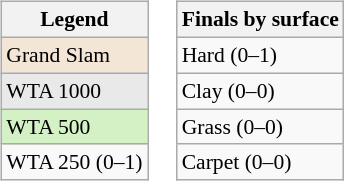<table>
<tr valign=top>
<td><br><table class=wikitable style="font-size:90%">
<tr>
<th>Legend</th>
</tr>
<tr style="background:#f3e6d7;">
<td>Grand Slam</td>
</tr>
<tr style="background:#e9e9e9;">
<td>WTA 1000</td>
</tr>
<tr style="background:#d4f1c5;">
<td>WTA 500</td>
</tr>
<tr>
<td>WTA 250 (0–1)</td>
</tr>
</table>
</td>
<td><br><table class=wikitable style="font-size:90%">
<tr>
<th>Finals by surface</th>
</tr>
<tr>
<td>Hard (0–1)</td>
</tr>
<tr>
<td>Clay (0–0)</td>
</tr>
<tr>
<td>Grass (0–0)</td>
</tr>
<tr>
<td>Carpet (0–0)</td>
</tr>
</table>
</td>
</tr>
</table>
